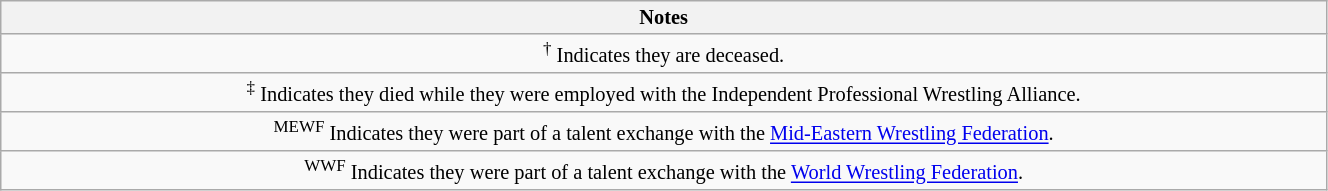<table class="wikitable" width="70%" style="font-size:85%; text-align:center;">
<tr>
<th colspan="2">Notes</th>
</tr>
<tr>
<td colspan="2"><sup>†</sup> Indicates they are deceased.</td>
</tr>
<tr>
<td colspan="2"><sup>‡</sup> Indicates they died while they were employed with the Independent Professional Wrestling Alliance.</td>
</tr>
<tr>
<td colspan="2"><sup>MEWF</sup> Indicates they were part of a talent exchange with the <a href='#'>Mid-Eastern Wrestling Federation</a>.</td>
</tr>
<tr>
<td colspan="2"><sup>WWF</sup> Indicates they were part of a talent exchange with the <a href='#'>World Wrestling Federation</a>.</td>
</tr>
</table>
